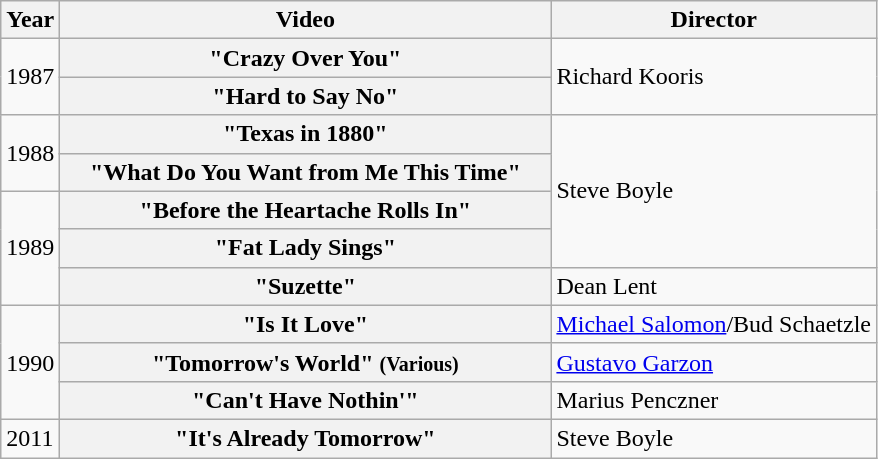<table class="wikitable plainrowheaders">
<tr>
<th>Year</th>
<th style="width:20em;">Video</th>
<th>Director</th>
</tr>
<tr>
<td rowspan="2">1987</td>
<th scope="row">"Crazy Over You"</th>
<td rowspan="2">Richard Kooris</td>
</tr>
<tr>
<th scope="row">"Hard to Say No"</th>
</tr>
<tr>
<td rowspan="2">1988</td>
<th scope="row">"Texas in 1880"</th>
<td rowspan="4">Steve Boyle</td>
</tr>
<tr>
<th scope="row">"What Do You Want from Me This Time"</th>
</tr>
<tr>
<td rowspan="3">1989</td>
<th scope="row">"Before the Heartache Rolls In"</th>
</tr>
<tr>
<th scope="row">"Fat Lady Sings"</th>
</tr>
<tr>
<th scope="row">"Suzette"</th>
<td>Dean Lent</td>
</tr>
<tr>
<td rowspan="3">1990</td>
<th scope="row">"Is It Love"</th>
<td><a href='#'>Michael Salomon</a>/Bud Schaetzle</td>
</tr>
<tr>
<th scope="row">"Tomorrow's World" <small>(Various)</small></th>
<td><a href='#'>Gustavo Garzon</a></td>
</tr>
<tr>
<th scope="row">"Can't Have Nothin'"</th>
<td>Marius Penczner</td>
</tr>
<tr>
<td>2011</td>
<th scope="row">"It's Already Tomorrow"</th>
<td>Steve Boyle</td>
</tr>
</table>
